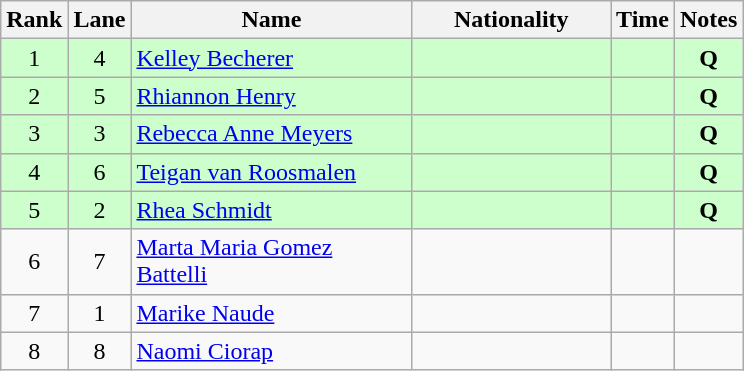<table class="wikitable sortable" style="text-align:center">
<tr>
<th>Rank</th>
<th>Lane</th>
<th style="width:180px">Name</th>
<th style="width:125px">Nationality</th>
<th>Time</th>
<th>Notes</th>
</tr>
<tr style="background:#cfc;">
<td>1</td>
<td>4</td>
<td style="text-align:left;"><a href='#'>Kelley Becherer</a></td>
<td style="text-align:left;"></td>
<td></td>
<td><strong>Q</strong></td>
</tr>
<tr style="background:#cfc;">
<td>2</td>
<td>5</td>
<td style="text-align:left;"><a href='#'>Rhiannon Henry</a></td>
<td style="text-align:left;"></td>
<td></td>
<td><strong>Q</strong></td>
</tr>
<tr style="background:#cfc;">
<td>3</td>
<td>3</td>
<td style="text-align:left;"><a href='#'>Rebecca Anne Meyers</a></td>
<td style="text-align:left;"></td>
<td></td>
<td><strong>Q</strong></td>
</tr>
<tr style="background:#cfc;">
<td>4</td>
<td>6</td>
<td style="text-align:left;"><a href='#'>Teigan van Roosmalen</a></td>
<td style="text-align:left;"></td>
<td></td>
<td><strong>Q</strong></td>
</tr>
<tr style="background:#cfc;">
<td>5</td>
<td>2</td>
<td style="text-align:left;"><a href='#'>Rhea Schmidt</a></td>
<td style="text-align:left;"></td>
<td></td>
<td><strong>Q</strong></td>
</tr>
<tr>
<td>6</td>
<td>7</td>
<td style="text-align:left;"><a href='#'>Marta Maria Gomez Battelli</a></td>
<td style="text-align:left;"></td>
<td></td>
<td></td>
</tr>
<tr>
<td>7</td>
<td>1</td>
<td style="text-align:left;"><a href='#'>Marike Naude</a></td>
<td style="text-align:left;"></td>
<td></td>
<td></td>
</tr>
<tr>
<td>8</td>
<td>8</td>
<td style="text-align:left;"><a href='#'>Naomi Ciorap</a></td>
<td style="text-align:left;"></td>
<td></td>
<td></td>
</tr>
</table>
